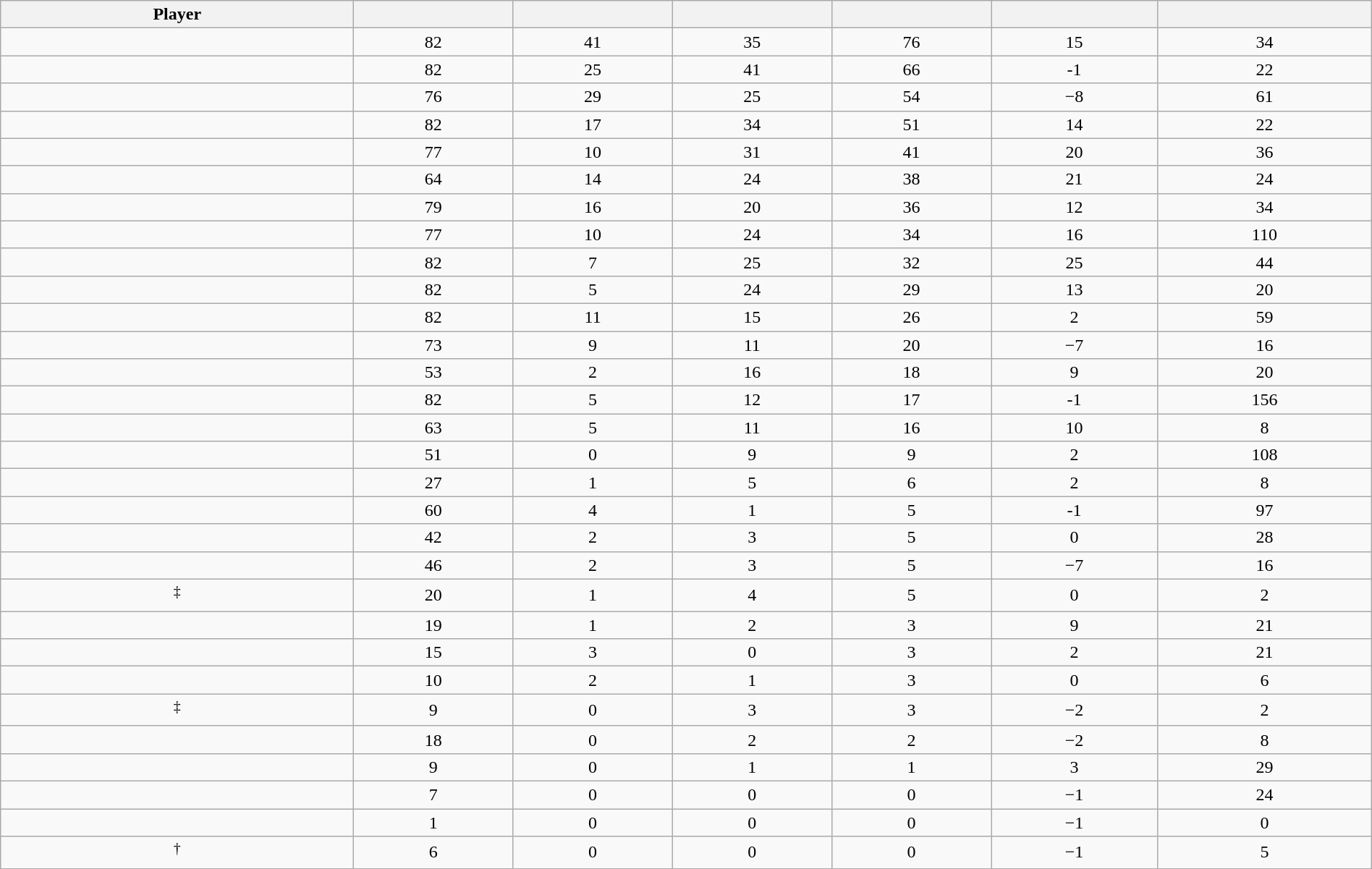<table class="wikitable sortable" style="width:100%;">
<tr align=center>
<th>Player</th>
<th></th>
<th></th>
<th></th>
<th></th>
<th data-sort-type="number"></th>
<th></th>
</tr>
<tr align=center>
<td></td>
<td>82</td>
<td>41</td>
<td>35</td>
<td>76</td>
<td>15</td>
<td>34</td>
</tr>
<tr align=center>
<td></td>
<td>82</td>
<td>25</td>
<td>41</td>
<td>66</td>
<td>-1</td>
<td>22</td>
</tr>
<tr align=center>
<td></td>
<td>76</td>
<td>29</td>
<td>25</td>
<td>54</td>
<td>−8</td>
<td>61</td>
</tr>
<tr align=center>
<td></td>
<td>82</td>
<td>17</td>
<td>34</td>
<td>51</td>
<td>14</td>
<td>22</td>
</tr>
<tr align=center>
<td></td>
<td>77</td>
<td>10</td>
<td>31</td>
<td>41</td>
<td>20</td>
<td>36</td>
</tr>
<tr align=center>
<td></td>
<td>64</td>
<td>14</td>
<td>24</td>
<td>38</td>
<td>21</td>
<td>24</td>
</tr>
<tr align=center>
<td></td>
<td>79</td>
<td>16</td>
<td>20</td>
<td>36</td>
<td>12</td>
<td>34</td>
</tr>
<tr align=center>
<td></td>
<td>77</td>
<td>10</td>
<td>24</td>
<td>34</td>
<td>16</td>
<td>110</td>
</tr>
<tr align=center>
<td></td>
<td>82</td>
<td>7</td>
<td>25</td>
<td>32</td>
<td>25</td>
<td>44</td>
</tr>
<tr align=center>
<td></td>
<td>82</td>
<td>5</td>
<td>24</td>
<td>29</td>
<td>13</td>
<td>20</td>
</tr>
<tr align=center>
<td></td>
<td>82</td>
<td>11</td>
<td>15</td>
<td>26</td>
<td>2</td>
<td>59</td>
</tr>
<tr align=center>
<td></td>
<td>73</td>
<td>9</td>
<td>11</td>
<td>20</td>
<td>−7</td>
<td>16</td>
</tr>
<tr align=center>
<td></td>
<td>53</td>
<td>2</td>
<td>16</td>
<td>18</td>
<td>9</td>
<td>20</td>
</tr>
<tr align=center>
<td></td>
<td>82</td>
<td>5</td>
<td>12</td>
<td>17</td>
<td>-1</td>
<td>156</td>
</tr>
<tr align=center>
<td></td>
<td>63</td>
<td>5</td>
<td>11</td>
<td>16</td>
<td>10</td>
<td>8</td>
</tr>
<tr align=center>
<td></td>
<td>51</td>
<td>0</td>
<td>9</td>
<td>9</td>
<td>2</td>
<td>108</td>
</tr>
<tr align=center>
<td></td>
<td>27</td>
<td>1</td>
<td>5</td>
<td>6</td>
<td>2</td>
<td>8</td>
</tr>
<tr align=center>
<td></td>
<td>60</td>
<td>4</td>
<td>1</td>
<td>5</td>
<td>-1</td>
<td>97</td>
</tr>
<tr align=center>
<td></td>
<td>42</td>
<td>2</td>
<td>3</td>
<td>5</td>
<td>0</td>
<td>28</td>
</tr>
<tr align=center>
<td></td>
<td>46</td>
<td>2</td>
<td>3</td>
<td>5</td>
<td>−7</td>
<td>16</td>
</tr>
<tr align=center>
<td><sup>‡</sup></td>
<td>20</td>
<td>1</td>
<td>4</td>
<td>5</td>
<td>0</td>
<td>2</td>
</tr>
<tr align=center>
<td></td>
<td>19</td>
<td>1</td>
<td>2</td>
<td>3</td>
<td>9</td>
<td>21</td>
</tr>
<tr align=center>
<td></td>
<td>15</td>
<td>3</td>
<td>0</td>
<td>3</td>
<td>2</td>
<td>21</td>
</tr>
<tr align=center>
<td></td>
<td>10</td>
<td>2</td>
<td>1</td>
<td>3</td>
<td>0</td>
<td>6</td>
</tr>
<tr align=center>
<td><sup>‡</sup></td>
<td>9</td>
<td>0</td>
<td>3</td>
<td>3</td>
<td>−2</td>
<td>2</td>
</tr>
<tr align=center>
<td></td>
<td>18</td>
<td>0</td>
<td>2</td>
<td>2</td>
<td>−2</td>
<td>8</td>
</tr>
<tr align=center>
<td></td>
<td>9</td>
<td>0</td>
<td>1</td>
<td>1</td>
<td>3</td>
<td>29</td>
</tr>
<tr align=center>
<td></td>
<td>7</td>
<td>0</td>
<td>0</td>
<td>0</td>
<td>−1</td>
<td>24</td>
</tr>
<tr align=center>
<td></td>
<td>1</td>
<td>0</td>
<td>0</td>
<td>0</td>
<td>−1</td>
<td>0</td>
</tr>
<tr align=center>
<td><sup>†</sup></td>
<td>6</td>
<td>0</td>
<td>0</td>
<td>0</td>
<td>−1</td>
<td>5</td>
</tr>
</table>
